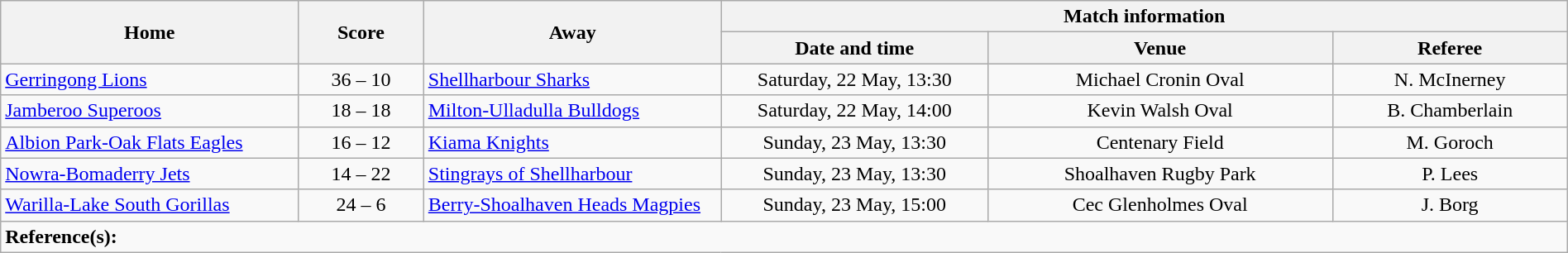<table class="wikitable" width="100% text-align:center;">
<tr>
<th rowspan="2" width="19%">Home</th>
<th rowspan="2" width="8%">Score</th>
<th rowspan="2" width="19%">Away</th>
<th colspan="3">Match information</th>
</tr>
<tr bgcolor="#CCCCCC">
<th width="17%">Date and time</th>
<th width="22%">Venue</th>
<th>Referee</th>
</tr>
<tr>
<td> <a href='#'>Gerringong Lions</a></td>
<td style="text-align:center;">36 – 10</td>
<td> <a href='#'>Shellharbour Sharks</a></td>
<td style="text-align:center;">Saturday, 22 May, 13:30</td>
<td style="text-align:center;">Michael Cronin Oval</td>
<td style="text-align:center;">N. McInerney</td>
</tr>
<tr>
<td> <a href='#'>Jamberoo Superoos</a></td>
<td style="text-align:center;">18 – 18</td>
<td> <a href='#'>Milton-Ulladulla Bulldogs</a></td>
<td style="text-align:center;">Saturday, 22 May, 14:00</td>
<td style="text-align:center;">Kevin Walsh Oval</td>
<td style="text-align:center;">B. Chamberlain</td>
</tr>
<tr>
<td> <a href='#'>Albion Park-Oak Flats Eagles</a></td>
<td style="text-align:center;">16 – 12</td>
<td> <a href='#'>Kiama Knights</a></td>
<td style="text-align:center;">Sunday, 23 May, 13:30</td>
<td style="text-align:center;">Centenary Field</td>
<td style="text-align:center;">M. Goroch</td>
</tr>
<tr>
<td> <a href='#'>Nowra-Bomaderry Jets</a></td>
<td style="text-align:center;">14 – 22</td>
<td> <a href='#'>Stingrays of Shellharbour</a></td>
<td style="text-align:center;">Sunday, 23 May, 13:30</td>
<td style="text-align:center;">Shoalhaven Rugby Park</td>
<td style="text-align:center;">P. Lees</td>
</tr>
<tr>
<td> <a href='#'>Warilla-Lake South Gorillas</a></td>
<td style="text-align:center;">24 – 6</td>
<td> <a href='#'>Berry-Shoalhaven Heads Magpies</a></td>
<td style="text-align:center;">Sunday, 23 May, 15:00</td>
<td style="text-align:center;">Cec Glenholmes Oval</td>
<td style="text-align:center;">J. Borg</td>
</tr>
<tr>
<td colspan="6"><strong>Reference(s):</strong> </td>
</tr>
</table>
